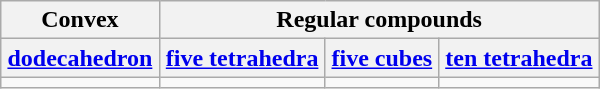<table class=wikitable width=400>
<tr>
<th>Convex</th>
<th colspan=3>Regular compounds</th>
</tr>
<tr>
<th><a href='#'>dodecahedron</a></th>
<th><a href='#'>five tetrahedra</a></th>
<th><a href='#'>five cubes</a></th>
<th><a href='#'>ten tetrahedra</a></th>
</tr>
<tr>
<td></td>
<td></td>
<td></td>
<td></td>
</tr>
</table>
